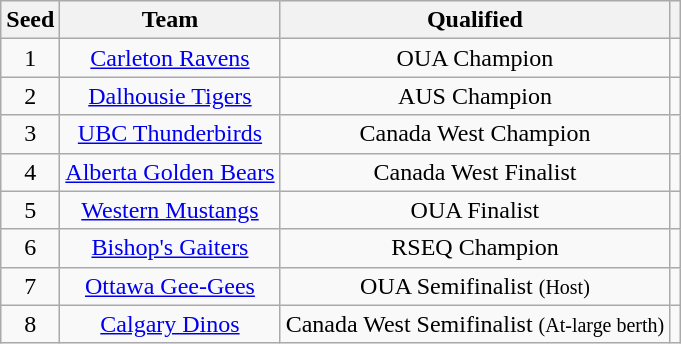<table class="wikitable sortable" style="text-align: center;">
<tr bgcolor="#efefef" align=center>
<th align=left>Seed</th>
<th align=left>Team</th>
<th align=left>Qualified</th>
<th align=left></th>
</tr>
<tr align=center>
<td>1</td>
<td><a href='#'>Carleton Ravens</a></td>
<td>OUA Champion</td>
<td></td>
</tr>
<tr align=center>
<td>2</td>
<td><a href='#'>Dalhousie Tigers</a></td>
<td>AUS Champion</td>
<td></td>
</tr>
<tr align=center>
<td>3</td>
<td><a href='#'>UBC Thunderbirds</a></td>
<td>Canada West Champion</td>
<td></td>
</tr>
<tr align=center>
<td>4</td>
<td><a href='#'>Alberta Golden Bears</a></td>
<td>Canada West Finalist</td>
<td></td>
</tr>
<tr align=center>
<td>5</td>
<td><a href='#'>Western Mustangs</a></td>
<td>OUA Finalist</td>
<td></td>
</tr>
<tr align=center>
<td>6</td>
<td><a href='#'>Bishop's Gaiters</a></td>
<td>RSEQ Champion</td>
<td></td>
</tr>
<tr align=center>
<td>7</td>
<td><a href='#'>Ottawa Gee-Gees</a></td>
<td>OUA Semifinalist <small>(Host)</small></td>
<td></td>
</tr>
<tr align=center>
<td>8</td>
<td><a href='#'>Calgary Dinos</a></td>
<td>Canada West Semifinalist <small>(At-large berth)</small></td>
<td></td>
</tr>
</table>
